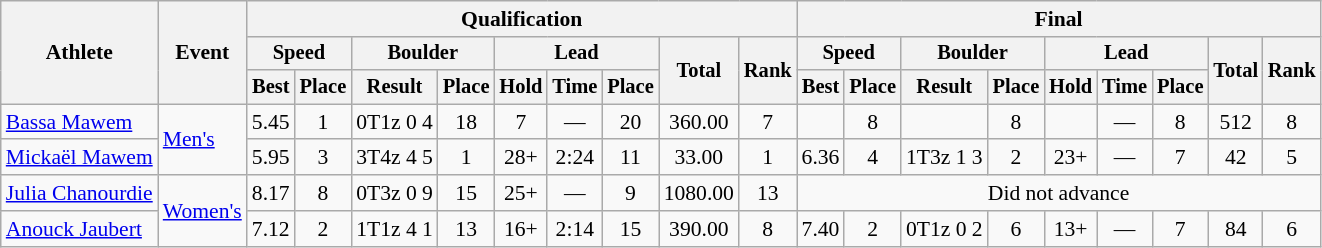<table class="wikitable" style="font-size:90%">
<tr>
<th rowspan="3">Athlete</th>
<th rowspan="3">Event</th>
<th colspan="9">Qualification</th>
<th colspan="9">Final</th>
</tr>
<tr style="font-size: 95%">
<th colspan="2">Speed</th>
<th colspan="2">Boulder</th>
<th colspan="3">Lead</th>
<th rowspan="2">Total</th>
<th rowspan="2">Rank</th>
<th colspan="2">Speed</th>
<th colspan="2">Boulder</th>
<th colspan="3">Lead</th>
<th rowspan="2">Total</th>
<th rowspan="2">Rank</th>
</tr>
<tr style="font-size: 95%">
<th>Best</th>
<th>Place</th>
<th>Result</th>
<th>Place</th>
<th>Hold</th>
<th>Time</th>
<th>Place</th>
<th>Best</th>
<th>Place</th>
<th>Result</th>
<th>Place</th>
<th>Hold</th>
<th>Time</th>
<th>Place</th>
</tr>
<tr align="center">
<td align="left"><a href='#'>Bassa Mawem</a></td>
<td align="left" rowspan=2><a href='#'>Men's</a></td>
<td>5.45 </td>
<td>1</td>
<td>0T1z 0 4</td>
<td>18</td>
<td>7</td>
<td>—</td>
<td>20</td>
<td>360.00</td>
<td>7 </td>
<td></td>
<td>8</td>
<td></td>
<td>8</td>
<td></td>
<td>—</td>
<td>8</td>
<td>512</td>
<td>8</td>
</tr>
<tr align="center">
<td align="left"><a href='#'>Mickaël Mawem</a></td>
<td>5.95</td>
<td>3</td>
<td>3T4z 4 5</td>
<td>1</td>
<td>28+</td>
<td>2:24</td>
<td>11</td>
<td>33.00</td>
<td>1 </td>
<td>6.36</td>
<td>4</td>
<td>1T3z 1 3</td>
<td>2</td>
<td>23+</td>
<td>—</td>
<td>7</td>
<td>42</td>
<td>5</td>
</tr>
<tr align="center">
<td align="left"><a href='#'>Julia Chanourdie</a></td>
<td align="left" rowspan=2><a href='#'>Women's</a></td>
<td>8.17</td>
<td>8</td>
<td>0T3z 0 9</td>
<td>15</td>
<td>25+</td>
<td>—</td>
<td>9</td>
<td>1080.00</td>
<td>13</td>
<td colspan=9>Did not advance</td>
</tr>
<tr align="center">
<td align="left"><a href='#'>Anouck Jaubert</a></td>
<td>7.12</td>
<td>2</td>
<td>1T1z 4 1</td>
<td>13</td>
<td>16+</td>
<td>2:14</td>
<td>15</td>
<td>390.00</td>
<td>8 </td>
<td>7.40</td>
<td>2</td>
<td>0T1z 0 2</td>
<td>6</td>
<td>13+</td>
<td>—</td>
<td>7</td>
<td>84</td>
<td>6</td>
</tr>
</table>
